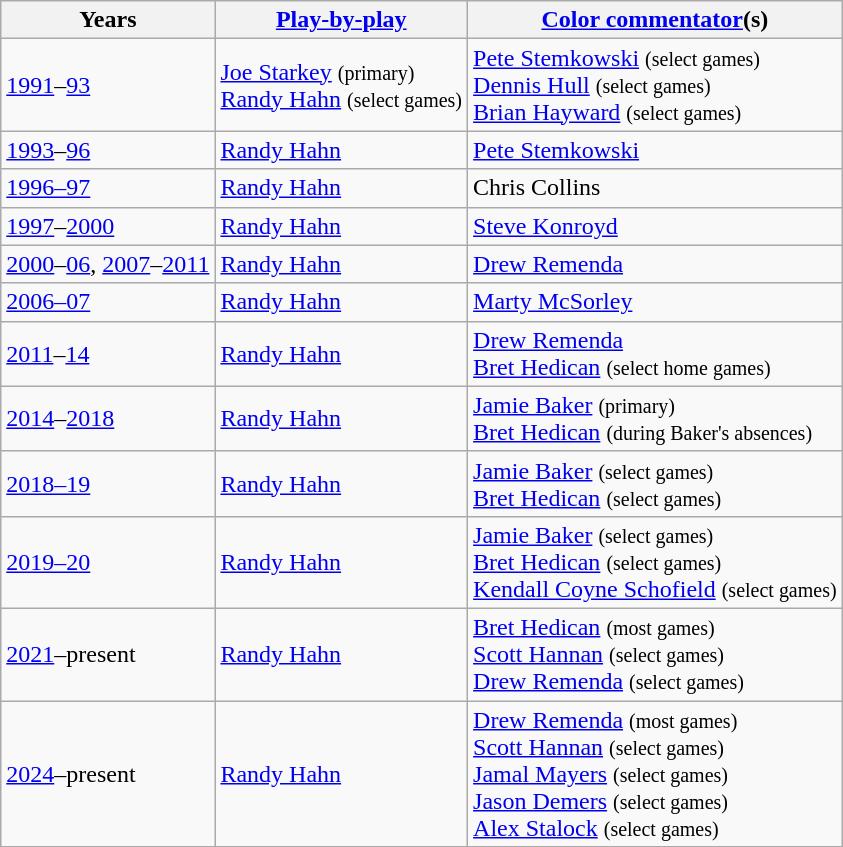<table class="wikitable">
<tr>
<th>Years</th>
<th><a href='#'>Play-by-play</a></th>
<th><a href='#'>Color commentator</a>(s)</th>
</tr>
<tr>
<td><a href='#'>1991</a>–<a href='#'>93</a></td>
<td><a href='#'>Joe Starkey</a> <small>(primary)</small><br><a href='#'>Randy Hahn</a> <small>(select games)</small></td>
<td><a href='#'>Pete Stemkowski</a> <small>(select games)</small><br><a href='#'>Dennis Hull</a> <small>(select games)</small><br><a href='#'>Brian Hayward</a> <small>(select games)</small></td>
</tr>
<tr>
<td><a href='#'>1993</a>–<a href='#'>96</a></td>
<td><a href='#'>Randy Hahn</a></td>
<td><a href='#'>Pete Stemkowski</a></td>
</tr>
<tr>
<td><a href='#'>1996–97</a></td>
<td><a href='#'>Randy Hahn</a></td>
<td>Chris Collins</td>
</tr>
<tr>
<td><a href='#'>1997</a>–<a href='#'>2000</a></td>
<td><a href='#'>Randy Hahn</a></td>
<td><a href='#'>Steve Konroyd</a></td>
</tr>
<tr>
<td><a href='#'>2000</a>–<a href='#'>06</a>, <a href='#'>2007</a>–<a href='#'>2011</a></td>
<td><a href='#'>Randy Hahn</a></td>
<td><a href='#'>Drew Remenda</a></td>
</tr>
<tr>
<td><a href='#'>2006–07</a></td>
<td><a href='#'>Randy Hahn</a></td>
<td><a href='#'>Marty McSorley</a></td>
</tr>
<tr>
<td><a href='#'>2011</a>–<a href='#'>14</a></td>
<td><a href='#'>Randy Hahn</a></td>
<td><a href='#'>Drew Remenda</a><br><a href='#'>Bret Hedican</a> <small>(select home games)</small></td>
</tr>
<tr>
<td><a href='#'>2014</a>–<a href='#'>2018</a></td>
<td><a href='#'>Randy Hahn</a></td>
<td><a href='#'>Jamie Baker</a> <small>(primary)</small><br><a href='#'>Bret Hedican</a> <small>(during Baker's absences)</small></td>
</tr>
<tr>
<td><a href='#'>2018–19</a></td>
<td><a href='#'>Randy Hahn</a></td>
<td><a href='#'>Jamie Baker</a> <small>(select games)</small><br><a href='#'>Bret Hedican</a> <small>(select games)</small></td>
</tr>
<tr>
<td><a href='#'>2019–20</a></td>
<td><a href='#'>Randy Hahn</a></td>
<td><a href='#'>Jamie Baker</a> <small>(select games)</small><br><a href='#'>Bret Hedican</a> <small>(select games)</small><br><a href='#'>Kendall Coyne Schofield</a> <small>(select games)</small></td>
</tr>
<tr>
<td><a href='#'>2021</a>–present</td>
<td><a href='#'>Randy Hahn</a></td>
<td><a href='#'>Bret Hedican</a> <small>(most games)</small><br><a href='#'>Scott Hannan</a> <small>(select games)</small><br><a href='#'>Drew Remenda</a> <small>(select games)</small></td>
</tr>
<tr>
<td><a href='#'>2024</a>–present</td>
<td><a href='#'>Randy Hahn</a></td>
<td><a href='#'>Drew Remenda</a> <small>(most games)</small><br><a href='#'>Scott Hannan</a> <small>(select games)</small><br><a href='#'>Jamal Mayers</a> <small>(select games)</small><br><a href='#'>Jason Demers</a> <small>(select games)</small><br><a href='#'>Alex Stalock</a> <small>(select games)</small></td>
</tr>
</table>
